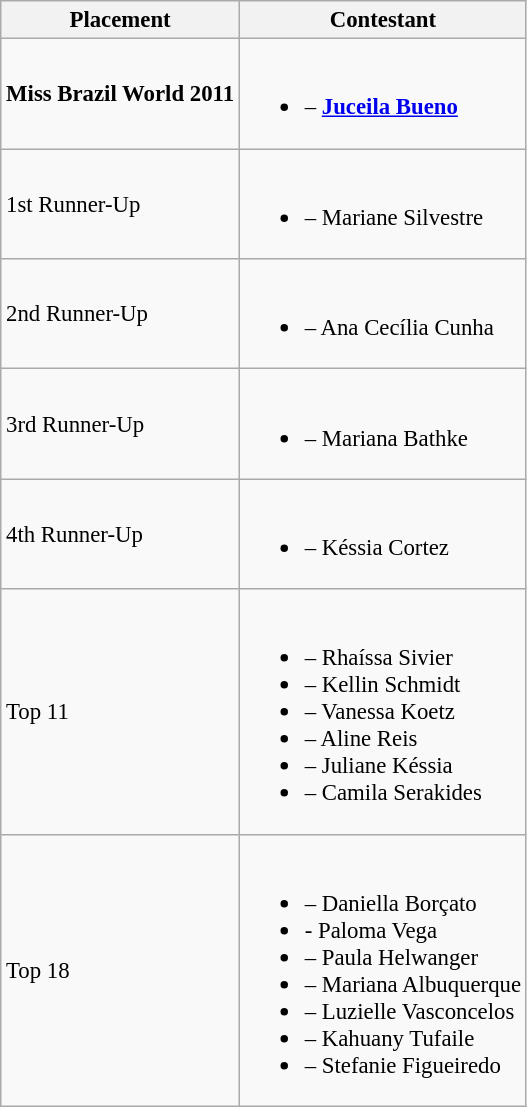<table class="wikitable sortable" style="font-size: 95%;">
<tr>
<th>Placement</th>
<th>Contestant</th>
</tr>
<tr>
<td><strong>Miss Brazil World 2011</strong></td>
<td><br><ul><li><strong></strong> – <strong><a href='#'>Juceila Bueno</a></strong></li></ul></td>
</tr>
<tr>
<td>1st Runner-Up</td>
<td><br><ul><li> – Mariane Silvestre</li></ul></td>
</tr>
<tr>
<td>2nd Runner-Up</td>
<td><br><ul><li> – Ana Cecília Cunha</li></ul></td>
</tr>
<tr>
<td>3rd Runner-Up</td>
<td><br><ul><li> – Mariana Bathke</li></ul></td>
</tr>
<tr>
<td>4th Runner-Up</td>
<td><br><ul><li> – Késsia Cortez</li></ul></td>
</tr>
<tr>
<td>Top 11</td>
<td><br><ul><li> – Rhaíssa Sivier</li><li> – Kellin Schmidt</li><li> – Vanessa Koetz</li><li> – Aline Reis</li><li> – Juliane Késsia</li><li> – Camila Serakides</li></ul></td>
</tr>
<tr>
<td>Top 18</td>
<td><br><ul><li> – Daniella Borçato</li><li> - Paloma Vega</li><li> – Paula Helwanger</li><li> – Mariana Albuquerque</li><li> – Luzielle Vasconcelos</li><li> – Kahuany Tufaile</li><li> – Stefanie Figueiredo</li></ul></td>
</tr>
</table>
